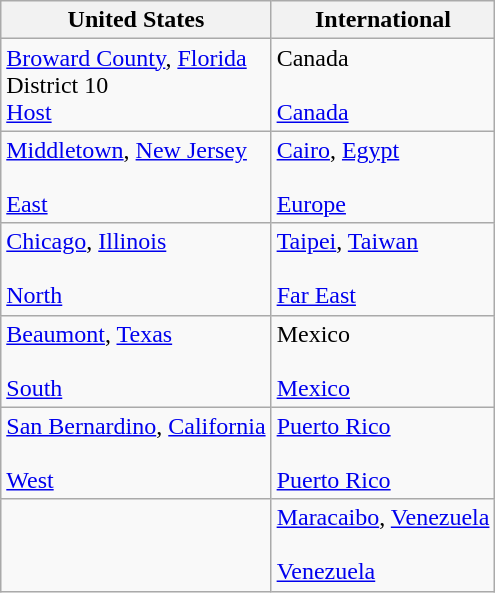<table class="wikitable">
<tr>
<th>United States</th>
<th>International</th>
</tr>
<tr>
<td> <a href='#'>Broward County</a>, <a href='#'>Florida</a><br>District 10<br><a href='#'>Host</a></td>
<td> Canada<br><br><a href='#'>Canada</a></td>
</tr>
<tr>
<td> <a href='#'>Middletown</a>, <a href='#'>New Jersey</a><br><br><a href='#'>East</a></td>
<td> <a href='#'>Cairo</a>, <a href='#'>Egypt</a><br><br><a href='#'>Europe</a></td>
</tr>
<tr>
<td> <a href='#'>Chicago</a>, <a href='#'>Illinois</a><br><br><a href='#'>North</a></td>
<td> <a href='#'>Taipei</a>, <a href='#'>Taiwan</a><br><br><a href='#'>Far East</a></td>
</tr>
<tr>
<td> <a href='#'>Beaumont</a>, <a href='#'>Texas</a><br><br><a href='#'>South</a></td>
<td> Mexico<br> <br><a href='#'>Mexico</a></td>
</tr>
<tr>
<td> <a href='#'>San Bernardino</a>, <a href='#'>California</a><br><br><a href='#'>West</a></td>
<td> <a href='#'>Puerto Rico</a><br> <br><a href='#'>Puerto Rico</a></td>
</tr>
<tr>
<td></td>
<td> <a href='#'>Maracaibo</a>, <a href='#'>Venezuela</a><br> <br><a href='#'>Venezuela</a></td>
</tr>
</table>
